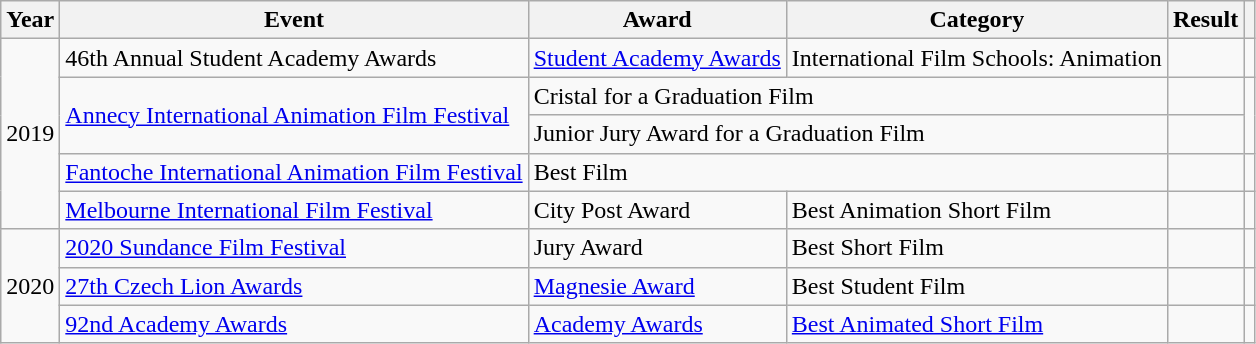<table class="wikitable sortable";">
<tr>
<th>Year</th>
<th>Event</th>
<th>Award</th>
<th>Category</th>
<th>Result</th>
<th class="unsortable"></th>
</tr>
<tr>
<td rowspan="5" align="center">2019</td>
<td>46th Annual Student Academy Awards</td>
<td><a href='#'>Student Academy Awards</a></td>
<td>International Film Schools: Animation</td>
<td></td>
<td></td>
</tr>
<tr>
<td rowspan="2"><a href='#'>Annecy International Animation Film Festival</a></td>
<td colspan="2">Cristal for a Graduation Film</td>
<td></td>
<td rowspan="2"></td>
</tr>
<tr>
<td colspan="2">Junior Jury Award for a Graduation Film</td>
<td></td>
</tr>
<tr>
<td><a href='#'>Fantoche International Animation Film Festival</a></td>
<td colspan="2">Best Film</td>
<td></td>
<td></td>
</tr>
<tr>
<td><a href='#'>Melbourne International Film Festival</a></td>
<td>City Post Award</td>
<td>Best Animation Short Film</td>
<td></td>
<td></td>
</tr>
<tr>
<td rowspan="3" align="center">2020</td>
<td><a href='#'>2020 Sundance Film Festival</a></td>
<td>Jury Award</td>
<td>Best Short Film</td>
<td></td>
<td></td>
</tr>
<tr>
<td><a href='#'>27th Czech Lion Awards</a></td>
<td><a href='#'>Magnesie Award</a></td>
<td>Best Student Film</td>
<td></td>
<td></td>
</tr>
<tr>
<td><a href='#'>92nd Academy Awards</a></td>
<td><a href='#'>Academy Awards</a></td>
<td><a href='#'>Best Animated Short Film</a></td>
<td></td>
<td></td>
</tr>
</table>
